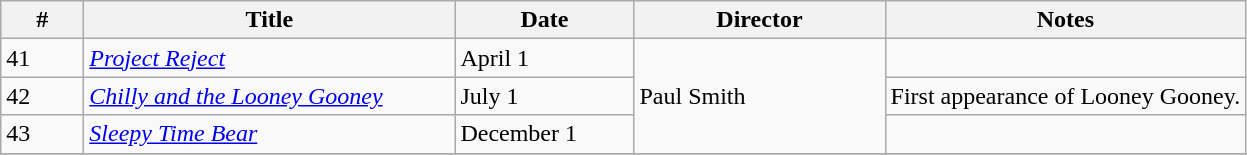<table class="wikitable">
<tr>
<th style="width:3em">#</th>
<th style="width:15em">Title</th>
<th style="width:7em">Date</th>
<th style="width:10em">Director</th>
<th>Notes</th>
</tr>
<tr>
<td>41</td>
<td><em><a href='#'>Project Reject</a></em></td>
<td>April 1</td>
<td rowspan=3>Paul Smith</td>
<td></td>
</tr>
<tr>
<td>42</td>
<td><em><a href='#'>Chilly and the Looney Gooney</a></em></td>
<td>July 1</td>
<td>First appearance of Looney Gooney.</td>
</tr>
<tr>
<td>43</td>
<td><em><a href='#'>Sleepy Time Bear</a></em></td>
<td>December 1</td>
<td></td>
</tr>
<tr>
</tr>
</table>
